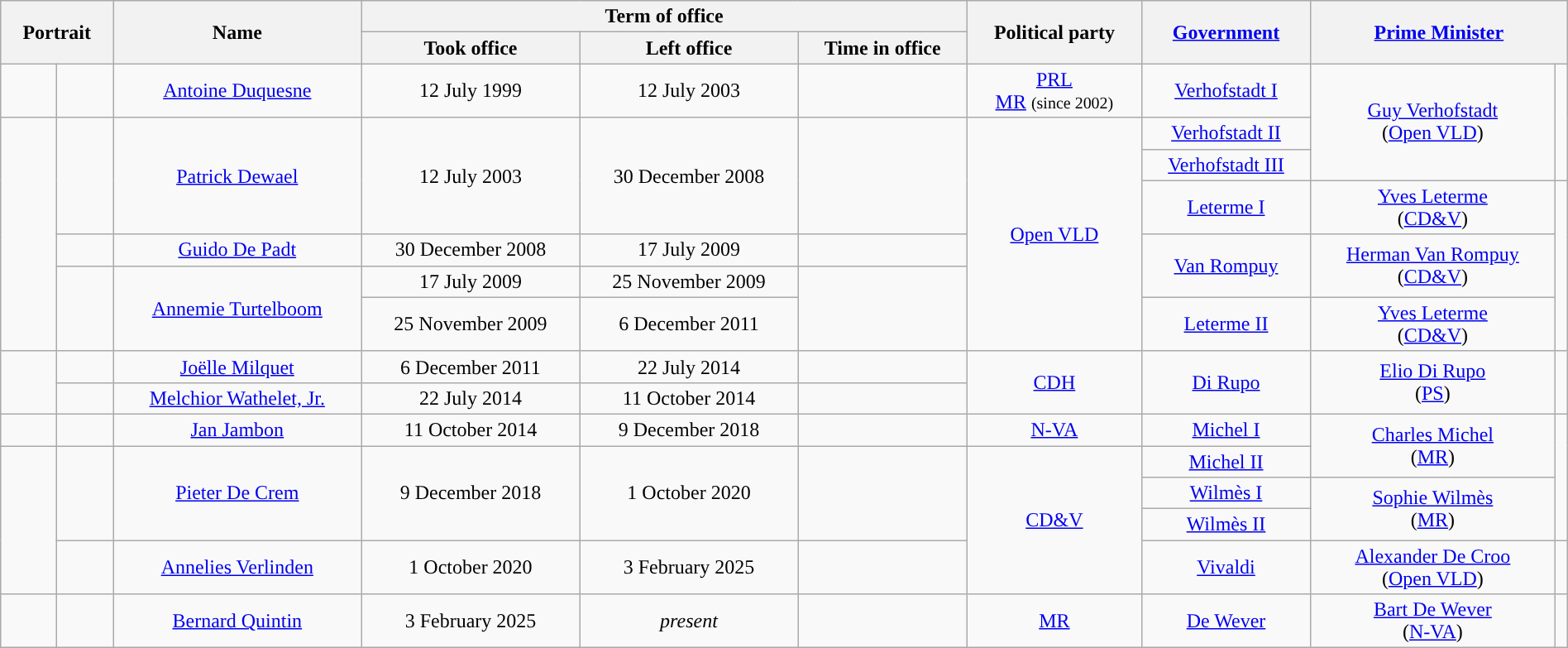<table class="wikitable" style="text-align:center; width:100%; border:1px #AAAAFF solid">
<tr>
<th rowspan="2" colspan="2" width="60px">Portrait</th>
<th rowspan="2">Name<br></th>
<th colspan="3">Term of office</th>
<th rowspan="2">Political party</th>
<th rowspan="2"><a href='#'>Government</a></th>
<th rowspan="2" colspan="2"><a href='#'>Prime Minister</a></th>
</tr>
<tr>
<th>Took office</th>
<th>Left office</th>
<th>Time in office</th>
</tr>
<tr>
<td></td>
<td></td>
<td><a href='#'>Antoine Duquesne</a><br></td>
<td>12 July 1999</td>
<td>12 July 2003</td>
<td></td>
<td><a href='#'>PRL</a><br><a href='#'>MR</a> <small>(since 2002)</small></td>
<td><a href='#'>Verhofstadt I</a></td>
<td rowspan="3"><a href='#'>Guy Verhofstadt</a><br>(<a href='#'>Open VLD</a>)</td>
<td rowspan="3"></td>
</tr>
<tr>
<td rowspan="6"></td>
<td rowspan="3"></td>
<td rowspan="3"><a href='#'>Patrick Dewael</a><br></td>
<td rowspan="3">12 July 2003</td>
<td rowspan="3">30 December 2008</td>
<td rowspan="3"></td>
<td rowspan="6"><a href='#'>Open VLD</a></td>
<td><a href='#'>Verhofstadt II</a></td>
</tr>
<tr>
<td><a href='#'>Verhofstadt III</a></td>
</tr>
<tr>
<td><a href='#'>Leterme I</a></td>
<td><a href='#'>Yves Leterme</a><br>(<a href='#'>CD&V</a>)</td>
<td rowspan="4"></td>
</tr>
<tr>
<td></td>
<td><a href='#'>Guido De Padt</a><br></td>
<td>30 December 2008</td>
<td>17 July 2009</td>
<td></td>
<td rowspan="2"><a href='#'>Van Rompuy</a></td>
<td rowspan="2"><a href='#'>Herman Van Rompuy</a><br>(<a href='#'>CD&V</a>)</td>
</tr>
<tr>
<td rowspan="2"></td>
<td rowspan="2"><a href='#'>Annemie Turtelboom</a><br></td>
<td>17 July 2009</td>
<td>25 November 2009</td>
<td rowspan="2"></td>
</tr>
<tr>
<td>25 November 2009</td>
<td>6 December 2011</td>
<td><a href='#'>Leterme II</a></td>
<td><a href='#'>Yves Leterme</a><br>(<a href='#'>CD&V</a>)</td>
</tr>
<tr>
<td rowspan="2"></td>
<td></td>
<td><a href='#'>Joëlle Milquet</a><br></td>
<td>6 December 2011</td>
<td>22 July 2014</td>
<td></td>
<td rowspan="2"><a href='#'>CDH</a></td>
<td rowspan="2"><a href='#'>Di Rupo</a></td>
<td rowspan="2"><a href='#'>Elio Di Rupo</a><br>(<a href='#'>PS</a>)</td>
<td rowspan="2"></td>
</tr>
<tr>
<td></td>
<td><a href='#'>Melchior Wathelet, Jr.</a><br></td>
<td>22 July 2014</td>
<td>11 October 2014</td>
<td></td>
</tr>
<tr>
<td></td>
<td></td>
<td><a href='#'>Jan Jambon</a><br></td>
<td>11 October 2014</td>
<td>9 December 2018</td>
<td></td>
<td><a href='#'>N-VA</a></td>
<td><a href='#'>Michel I</a></td>
<td rowspan="2"><a href='#'>Charles Michel</a><br>(<a href='#'>MR</a>)</td>
<td rowspan="4"></td>
</tr>
<tr>
<td rowspan="4"></td>
<td rowspan="3"></td>
<td rowspan="3"><a href='#'>Pieter De Crem</a><br></td>
<td rowspan="3">9 December 2018</td>
<td rowspan="3">1 October 2020</td>
<td rowspan="3"></td>
<td rowspan="4"><a href='#'>CD&V</a></td>
<td><a href='#'>Michel II</a></td>
</tr>
<tr>
<td><a href='#'>Wilmès I</a></td>
<td rowspan="2"><a href='#'>Sophie Wilmès</a><br>(<a href='#'>MR</a>)</td>
</tr>
<tr>
<td><a href='#'>Wilmès II</a></td>
</tr>
<tr>
<td></td>
<td><a href='#'>Annelies Verlinden</a><br></td>
<td>1 October 2020</td>
<td>3 February 2025</td>
<td></td>
<td><a href='#'>Vivaldi</a></td>
<td><a href='#'>Alexander De Croo</a><br>(<a href='#'>Open VLD</a>)</td>
<td></td>
</tr>
<tr>
<td></td>
<td></td>
<td><a href='#'>Bernard Quintin</a><br></td>
<td>3 February 2025</td>
<td><em>present</em></td>
<td></td>
<td><a href='#'>MR</a></td>
<td><a href='#'>De Wever</a></td>
<td><a href='#'>Bart De Wever</a><br>(<a href='#'>N-VA</a>)</td>
<td></td>
</tr>
</table>
